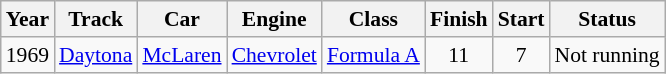<table class="wikitable" style="text-align:center; font-size:90%">
<tr>
<th>Year</th>
<th>Track</th>
<th>Car</th>
<th>Engine</th>
<th>Class</th>
<th>Finish</th>
<th>Start</th>
<th>Status</th>
</tr>
<tr>
<td>1969</td>
<td><a href='#'>Daytona</a></td>
<td><a href='#'>McLaren</a></td>
<td><a href='#'>Chevrolet</a></td>
<td><a href='#'>Formula A</a></td>
<td>11</td>
<td>7</td>
<td>Not running</td>
</tr>
</table>
